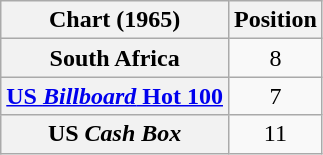<table class="wikitable sortable plainrowheaders" style="text-align:center;">
<tr>
<th>Chart (1965)</th>
<th>Position</th>
</tr>
<tr>
<th scope="row">South Africa</th>
<td>8</td>
</tr>
<tr>
<th scope="row"><a href='#'>US <em>Billboard</em> Hot 100</a></th>
<td>7</td>
</tr>
<tr>
<th scope="row">US <em>Cash Box</em></th>
<td>11</td>
</tr>
</table>
